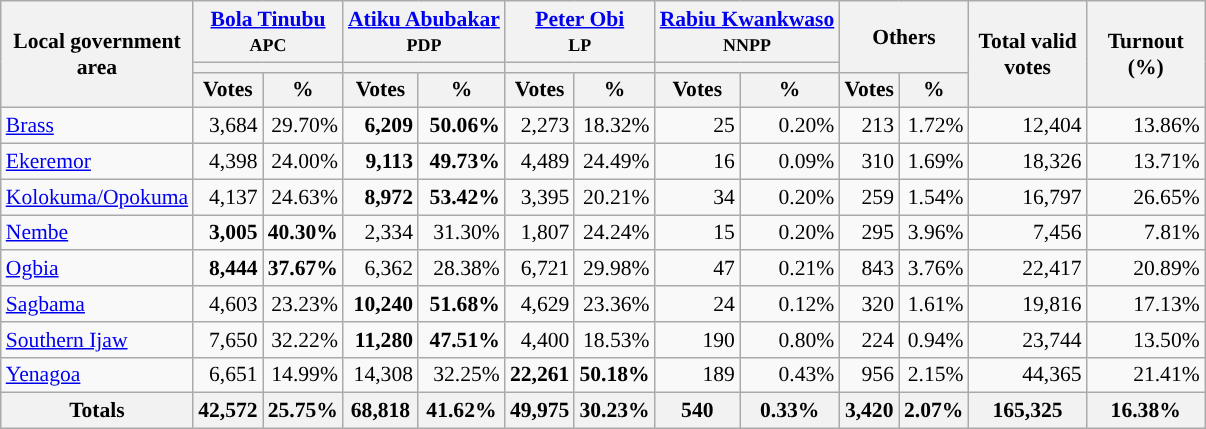<table class="wikitable sortable" style="text-align:right; font-size:90%">
<tr>
<th rowspan="3" style="max-width:7.5em;">Local government area</th>
<th colspan="2"><a href='#'>Bola Tinubu</a><br><small>APC</small></th>
<th colspan="2"><a href='#'>Atiku Abubakar</a><br><small>PDP</small></th>
<th colspan="2"><a href='#'>Peter Obi</a><br><small>LP</small></th>
<th colspan="2"><a href='#'>Rabiu Kwankwaso</a><br><small>NNPP</small></th>
<th colspan="2" rowspan="2">Others</th>
<th rowspan="3" style="max-width:5em;">Total valid votes</th>
<th rowspan="3" style="max-width:5em;">Turnout (%)</th>
</tr>
<tr>
<th colspan=2 style="background-color:"></th>
<th colspan=2 style="background-color:"></th>
<th colspan=2 style="background-color:"></th>
<th colspan=2 style="background-color:"></th>
</tr>
<tr>
<th>Votes</th>
<th>%</th>
<th>Votes</th>
<th>%</th>
<th>Votes</th>
<th>%</th>
<th>Votes</th>
<th>%</th>
<th>Votes</th>
<th>%</th>
</tr>
<tr style="background-color:#">
<td style="text-align:left;"><a href='#'>Brass</a></td>
<td>3,684</td>
<td>29.70%</td>
<td><strong>6,209</strong></td>
<td><strong>50.06%</strong></td>
<td>2,273</td>
<td>18.32%</td>
<td>25</td>
<td>0.20%</td>
<td>213</td>
<td>1.72%</td>
<td>12,404</td>
<td>13.86%</td>
</tr>
<tr style="background-color:#">
<td style="text-align:left;"><a href='#'>Ekeremor</a></td>
<td>4,398</td>
<td>24.00%</td>
<td><strong>9,113</strong></td>
<td><strong>49.73%</strong></td>
<td>4,489</td>
<td>24.49%</td>
<td>16</td>
<td>0.09%</td>
<td>310</td>
<td>1.69%</td>
<td>18,326</td>
<td>13.71%</td>
</tr>
<tr style="background-color:#">
<td style="text-align:left;"><a href='#'>Kolokuma/Opokuma</a></td>
<td>4,137</td>
<td>24.63%</td>
<td><strong>8,972</strong></td>
<td><strong>53.42%</strong></td>
<td>3,395</td>
<td>20.21%</td>
<td>34</td>
<td>0.20%</td>
<td>259</td>
<td>1.54%</td>
<td>16,797</td>
<td>26.65%</td>
</tr>
<tr style="background-color:#">
<td style="text-align:left;"><a href='#'>Nembe</a></td>
<td><strong>3,005</strong></td>
<td><strong>40.30%</strong></td>
<td>2,334</td>
<td>31.30%</td>
<td>1,807</td>
<td>24.24%</td>
<td>15</td>
<td>0.20%</td>
<td>295</td>
<td>3.96%</td>
<td>7,456</td>
<td>7.81%</td>
</tr>
<tr style="background-color:#">
<td style="text-align:left;"><a href='#'>Ogbia</a></td>
<td><strong>8,444</strong></td>
<td><strong>37.67%</strong></td>
<td>6,362</td>
<td>28.38%</td>
<td>6,721</td>
<td>29.98%</td>
<td>47</td>
<td>0.21%</td>
<td>843</td>
<td>3.76%</td>
<td>22,417</td>
<td>20.89%</td>
</tr>
<tr style="background-color:#">
<td style="text-align:left;"><a href='#'>Sagbama</a></td>
<td>4,603</td>
<td>23.23%</td>
<td><strong>10,240</strong></td>
<td><strong>51.68%</strong></td>
<td>4,629</td>
<td>23.36%</td>
<td>24</td>
<td>0.12%</td>
<td>320</td>
<td>1.61%</td>
<td>19,816</td>
<td>17.13%</td>
</tr>
<tr style="background-color:#">
<td style="text-align:left;"><a href='#'>Southern Ijaw</a></td>
<td>7,650</td>
<td>32.22%</td>
<td><strong>11,280</strong></td>
<td><strong>47.51%</strong></td>
<td>4,400</td>
<td>18.53%</td>
<td>190</td>
<td>0.80%</td>
<td>224</td>
<td>0.94%</td>
<td>23,744</td>
<td>13.50%</td>
</tr>
<tr style="background-color:#">
<td style="text-align:left;"><a href='#'>Yenagoa</a></td>
<td>6,651</td>
<td>14.99%</td>
<td>14,308</td>
<td>32.25%</td>
<td><strong>22,261</strong></td>
<td><strong>50.18%</strong></td>
<td>189</td>
<td>0.43%</td>
<td>956</td>
<td>2.15%</td>
<td>44,365</td>
<td>21.41%</td>
</tr>
<tr>
<th>Totals</th>
<th>42,572</th>
<th>25.75%</th>
<th>68,818</th>
<th>41.62%</th>
<th>49,975</th>
<th>30.23%</th>
<th>540</th>
<th>0.33%</th>
<th>3,420</th>
<th>2.07%</th>
<th>165,325</th>
<th>16.38%</th>
</tr>
</table>
